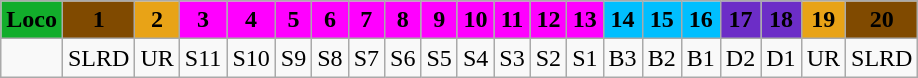<table class="wikitable plainrowheaders unsortable" style="text-align:center">
<tr>
<th scope="col" rowspan="1" style="background:#12ad2b;"><span> Loco</span></th>
<th scope="col" rowspan="1" style="background:#804a00;"><span> 1</span></th>
<th scope="col" rowspan="1" style="background:#e8a317;"><span> 2</span></th>
<th scope="col" rowspan="1" style="background:#ff00ff;"><span> 3</span></th>
<th scope="col" rowspan="1" style="background:#ff00ff;"><span> 4</span></th>
<th scope="col" rowspan="1" style="background:#ff00ff;"><span> 5</span></th>
<th scope="col" rowspan="1" style="background:#ff00ff;"><span> 6</span></th>
<th scope="col" rowspan="1" style="background:#ff00ff;"><span> 7</span></th>
<th scope="col" rowspan="1" style="background:#ff00ff;"><span> 8</span></th>
<th scope="col" rowspan="1" style="background:#ff00ff;"><span> 9</span></th>
<th scope="col" rowspan="1" style="background:#ff00ff;"><span> 10</span></th>
<th scope="col" rowspan="1" style="background:#ff00ff;"><span> 11</span></th>
<th scope="col" rowspan="1" style="background:#ff00ff;"><span> 12</span></th>
<th scope="col" rowspan="1" style="background:#ff00ff;"><span> 13</span></th>
<th scope="col" rowspan="1" style="background:#00bfff;"><span> 14</span></th>
<th scope="col" rowspan="1" style="background:#00bfff;"><span> 15</span></th>
<th scope="col" rowspan="1" style="background:#00bfff;"><span> 16</span></th>
<th scope="col" rowspan="1" style="background:#6c2dc7;"><span> 17</span></th>
<th scope="col" rowspan="1" style="background:#6c2dc7;"><span> 18</span></th>
<th scope="col" rowspan="1" style="background:#e8a317;"><span> 19</span></th>
<th scope="col" rowspan="1" style="background:#804a00;"><span> 20</span></th>
</tr>
<tr>
<td></td>
<td><span> SLRD</span></td>
<td><span>UR</span></td>
<td><span>S11</span></td>
<td><span>S10</span></td>
<td><span>S9</span></td>
<td><span>S8</span></td>
<td><span>S7</span></td>
<td><span>S6</span></td>
<td><span>S5</span></td>
<td><span>S4</span></td>
<td><span>S3</span></td>
<td><span>S2</span></td>
<td><span>S1</span></td>
<td><span>B3</span></td>
<td><span>B2</span></td>
<td><span>B1</span></td>
<td><span>D2</span></td>
<td><span>D1</span></td>
<td><span>UR</span></td>
<td><span>SLRD</span></td>
</tr>
</table>
